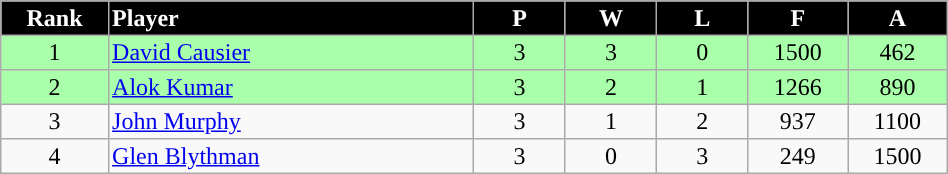<table border="2" cellpadding="2" cellspacing="0" style="margin: 0; background: #f9f9f9; border: 1px #aaa solid; border-collapse: collapse; font-size: 100%;" width=50%>
<tr>
<th bgcolor="000000" style="color:white; text-align:center" width=5%>Rank</th>
<th bgcolor="000000" style="color:white; text-align:left" width=20%>Player</th>
<th bgcolor="000000" style="color:white; text-align:center" width=5%>P</th>
<th bgcolor="000000" style="color:white; text-align:center" width=5%>W</th>
<th bgcolor="000000" style="color:white; text-align:center" width=5%>L</th>
<th bgcolor="000000" style="color:white; text-align:center" width=5%>F</th>
<th bgcolor="000000" style="color:white; text-align:center" width=5%>A</th>
</tr>
<tr>
<td style="text-align:center; background:#aaffaa">1</td>
<td style="text-align:left; background:#aaffaa"> <a href='#'>David Causier</a></td>
<td style="text-align:center; background:#aaffaa">3</td>
<td style="text-align:center; background:#aaffaa">3</td>
<td style="text-align:center; background:#aaffaa">0</td>
<td style="text-align:center; background:#aaffaa">1500</td>
<td style="text-align:center; background:#aaffaa">462</td>
</tr>
<tr>
<td style="text-align:center; background:#aaffaa">2</td>
<td style="text-align:left; background:#aaffaa"> <a href='#'>Alok Kumar</a></td>
<td style="text-align:center; background:#aaffaa">3</td>
<td style="text-align:center; background:#aaffaa">2</td>
<td style="text-align:center; background:#aaffaa">1</td>
<td style="text-align:center; background:#aaffaa">1266</td>
<td style="text-align:center; background:#aaffaa">890</td>
</tr>
<tr>
<td style="text-align:center">3</td>
<td style="text-align:left;"> <a href='#'>John Murphy</a></td>
<td style="text-align:center;">3</td>
<td style="text-align:center;">1</td>
<td style="text-align:center;">2</td>
<td style="text-align:center;">937</td>
<td style="text-align:center;">1100</td>
</tr>
<tr>
<td style="text-align:center">4</td>
<td style="text-align:left;"> <a href='#'>Glen Blythman</a></td>
<td style="text-align:center;">3</td>
<td style="text-align:center;">0</td>
<td style="text-align:center;">3</td>
<td style="text-align:center;">249</td>
<td style="text-align:center;">1500</td>
</tr>
</table>
